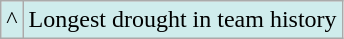<table class="wikitable">
<tr bgcolor="#CFECEC">
<td>^</td>
<td>Longest drought in team history<br></td>
</tr>
</table>
